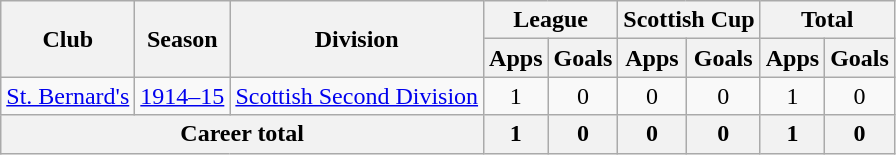<table class="wikitable" style="text-align:center;">
<tr>
<th rowspan="2">Club</th>
<th rowspan="2">Season</th>
<th rowspan="2">Division</th>
<th colspan="2">League</th>
<th colspan="2">Scottish Cup</th>
<th colspan="2">Total</th>
</tr>
<tr>
<th>Apps</th>
<th>Goals</th>
<th>Apps</th>
<th>Goals</th>
<th>Apps</th>
<th>Goals</th>
</tr>
<tr>
<td><a href='#'>St. Bernard's</a></td>
<td><a href='#'>1914–15</a></td>
<td><a href='#'>Scottish Second Division</a></td>
<td>1</td>
<td>0</td>
<td>0</td>
<td>0</td>
<td>1</td>
<td>0</td>
</tr>
<tr>
<th colspan="3">Career total</th>
<th>1</th>
<th>0</th>
<th>0</th>
<th>0</th>
<th>1</th>
<th>0</th>
</tr>
</table>
